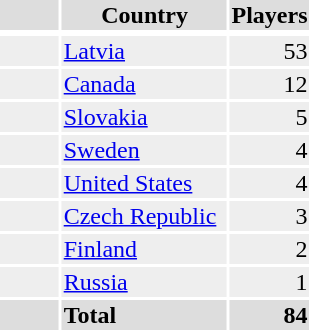<table width=210px>
<tr bgcolor="#dddddd">
<th width=20%></th>
<th width=55%>Country</th>
<th width=25%>Players</th>
</tr>
<tr>
</tr>
<tr bgcolor="#eeeeee">
<td align=center></td>
<td align=left><a href='#'>Latvia</a></td>
<td align=right>53</td>
</tr>
<tr bgcolor="#eeeeee">
<td align=center></td>
<td align=left><a href='#'>Canada</a></td>
<td align=right>12</td>
</tr>
<tr bgcolor="#eeeeee">
<td align=center></td>
<td align=left><a href='#'>Slovakia</a></td>
<td align=right>5</td>
</tr>
<tr bgcolor="#eeeeee">
<td align=center></td>
<td align=left><a href='#'>Sweden</a></td>
<td align=right>4</td>
</tr>
<tr bgcolor="#eeeeee">
<td align=center></td>
<td align=left><a href='#'>United States</a></td>
<td align=right>4</td>
</tr>
<tr bgcolor="#eeeeee">
<td align=center></td>
<td align=left><a href='#'>Czech Republic</a></td>
<td align=right>3</td>
</tr>
<tr bgcolor="#eeeeee">
<td align=center></td>
<td align=left><a href='#'>Finland</a></td>
<td align=right>2</td>
</tr>
<tr bgcolor="#eeeeee">
<td align=center></td>
<td align=left><a href='#'>Russia</a></td>
<td align=right>1</td>
</tr>
<tr bgcolor="#dddddd">
<th align=center></th>
<th align=left>Total</th>
<th align=right>84</th>
</tr>
</table>
